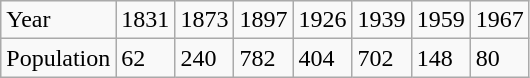<table class="wikitable">
<tr>
<td>Year</td>
<td>1831</td>
<td>1873</td>
<td>1897</td>
<td>1926</td>
<td>1939</td>
<td>1959</td>
<td>1967</td>
</tr>
<tr>
<td>Population</td>
<td>62</td>
<td>240</td>
<td>782</td>
<td>404</td>
<td>702</td>
<td>148</td>
<td>80</td>
</tr>
</table>
